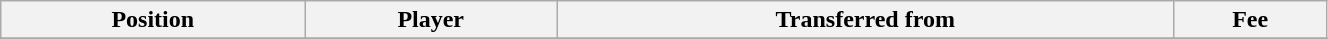<table class="wikitable sortable" style="width:70%; text-align:center; font-size:100%; text-align:left;">
<tr>
<th>Position</th>
<th>Player</th>
<th>Transferred from</th>
<th>Fee</th>
</tr>
<tr>
</tr>
</table>
